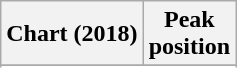<table class="wikitable sortable plainrowheaders" style="text-align:center">
<tr>
<th scope="col">Chart (2018)</th>
<th scope="col">Peak<br>position</th>
</tr>
<tr>
</tr>
<tr>
</tr>
<tr>
</tr>
<tr>
</tr>
</table>
